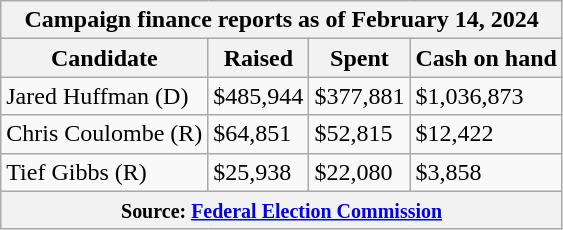<table class="wikitable sortable">
<tr>
<th colspan=4>Campaign finance reports as of February 14, 2024</th>
</tr>
<tr style="text-align:center;">
<th>Candidate</th>
<th>Raised</th>
<th>Spent</th>
<th>Cash on hand</th>
</tr>
<tr>
<td>Jared Huffman (D)</td>
<td>$485,944</td>
<td>$377,881</td>
<td>$1,036,873</td>
</tr>
<tr>
<td>Chris Coulombe (R)</td>
<td>$64,851</td>
<td>$52,815</td>
<td>$12,422</td>
</tr>
<tr>
<td>Tief Gibbs (R)</td>
<td>$25,938</td>
<td>$22,080</td>
<td>$3,858</td>
</tr>
<tr>
<th colspan="4"><small>Source: <a href='#'>Federal Election Commission</a></small></th>
</tr>
</table>
